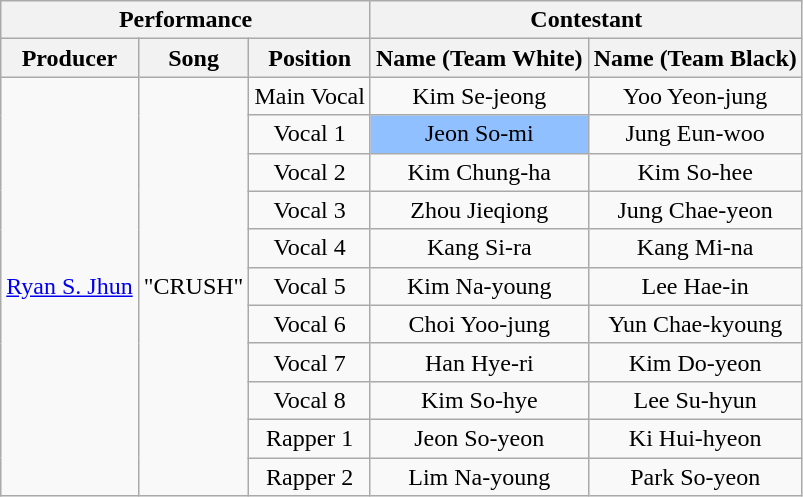<table class="wikitable sortable collapsible" style="text-align:center">
<tr>
<th scope="col" colspan="3">Performance</th>
<th scope="col" colspan="4">Contestant</th>
</tr>
<tr>
<th scope="col" class="unsortable">Producer</th>
<th scope="col" class="unsortable">Song</th>
<th scope="col">Position</th>
<th scope="col">Name (Team White)</th>
<th scope="col">Name (Team Black)</th>
</tr>
<tr>
<td rowspan="11"><a href='#'>Ryan S. Jhun</a></td>
<td rowspan="11">"CRUSH"</td>
<td>Main Vocal</td>
<td>Kim Se-jeong</td>
<td>Yoo Yeon-jung</td>
</tr>
<tr>
<td>Vocal 1</td>
<td style="background:#90C0FF">Jeon So-mi</td>
<td>Jung Eun-woo</td>
</tr>
<tr>
<td>Vocal 2</td>
<td>Kim Chung-ha</td>
<td>Kim So-hee</td>
</tr>
<tr>
<td>Vocal 3</td>
<td>Zhou Jieqiong</td>
<td>Jung Chae-yeon</td>
</tr>
<tr>
<td>Vocal 4</td>
<td>Kang Si-ra</td>
<td>Kang Mi-na</td>
</tr>
<tr>
<td>Vocal 5</td>
<td>Kim Na-young</td>
<td>Lee Hae-in</td>
</tr>
<tr>
<td>Vocal 6</td>
<td>Choi Yoo-jung</td>
<td>Yun Chae-kyoung</td>
</tr>
<tr>
<td>Vocal 7</td>
<td>Han Hye-ri</td>
<td>Kim Do-yeon</td>
</tr>
<tr>
<td>Vocal 8</td>
<td>Kim So-hye</td>
<td>Lee Su-hyun</td>
</tr>
<tr>
<td>Rapper 1</td>
<td>Jeon So-yeon</td>
<td>Ki Hui-hyeon</td>
</tr>
<tr>
<td>Rapper 2</td>
<td>Lim Na-young</td>
<td>Park So-yeon</td>
</tr>
</table>
